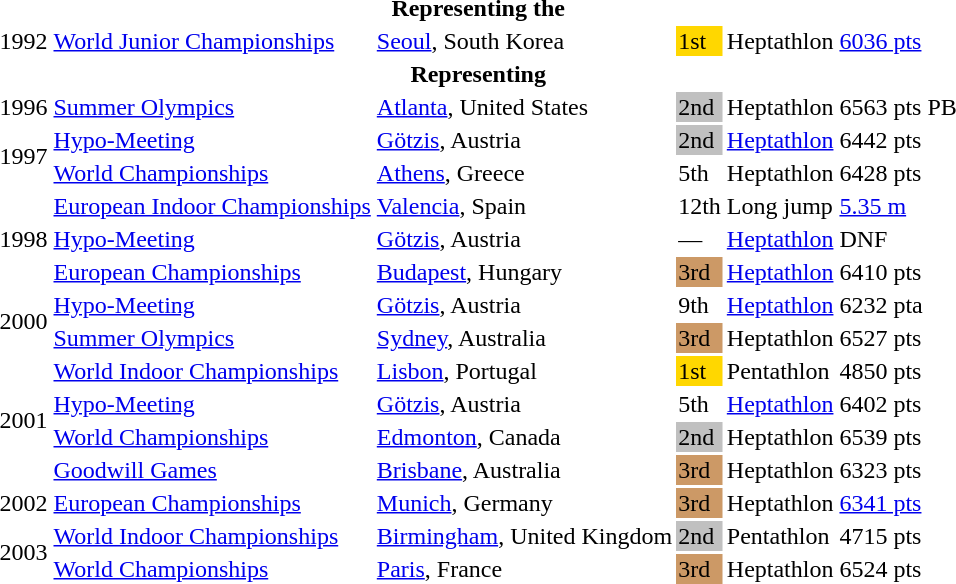<table>
<tr>
<th colspan="6">Representing the </th>
</tr>
<tr>
<td>1992</td>
<td><a href='#'>World Junior Championships</a></td>
<td><a href='#'>Seoul</a>, South Korea</td>
<td bgcolor=gold>1st</td>
<td>Heptathlon</td>
<td><a href='#'>6036 pts</a></td>
</tr>
<tr>
<th colspan="6">Representing </th>
</tr>
<tr>
<td>1996</td>
<td><a href='#'>Summer Olympics</a></td>
<td><a href='#'>Atlanta</a>, United States</td>
<td bgcolor="silver">2nd</td>
<td>Heptathlon</td>
<td>6563 pts PB</td>
</tr>
<tr>
<td rowspan=2>1997</td>
<td><a href='#'>Hypo-Meeting</a></td>
<td><a href='#'>Götzis</a>, Austria</td>
<td bgcolor="silver">2nd</td>
<td><a href='#'>Heptathlon</a></td>
<td>6442 pts</td>
</tr>
<tr>
<td><a href='#'>World Championships</a></td>
<td><a href='#'>Athens</a>, Greece</td>
<td>5th</td>
<td>Heptathlon</td>
<td>6428 pts</td>
</tr>
<tr>
<td rowspan=3>1998</td>
<td><a href='#'>European Indoor Championships</a></td>
<td><a href='#'>Valencia</a>, Spain</td>
<td>12th</td>
<td>Long jump</td>
<td><a href='#'>5.35 m</a></td>
</tr>
<tr>
<td><a href='#'>Hypo-Meeting</a></td>
<td><a href='#'>Götzis</a>, Austria</td>
<td>—</td>
<td><a href='#'>Heptathlon</a></td>
<td>DNF</td>
</tr>
<tr>
<td><a href='#'>European Championships</a></td>
<td><a href='#'>Budapest</a>, Hungary</td>
<td bgcolor="cc9966">3rd</td>
<td><a href='#'>Heptathlon</a></td>
<td>6410 pts</td>
</tr>
<tr>
<td rowspan=2>2000</td>
<td><a href='#'>Hypo-Meeting</a></td>
<td><a href='#'>Götzis</a>, Austria</td>
<td>9th</td>
<td><a href='#'>Heptathlon</a></td>
<td>6232 pta</td>
</tr>
<tr>
<td><a href='#'>Summer Olympics</a></td>
<td><a href='#'>Sydney</a>, Australia</td>
<td bgcolor="CC9966">3rd</td>
<td>Heptathlon</td>
<td>6527 pts</td>
</tr>
<tr>
<td rowspan=4>2001</td>
<td><a href='#'>World Indoor Championships</a></td>
<td><a href='#'>Lisbon</a>, Portugal</td>
<td bgcolor="gold">1st</td>
<td>Pentathlon</td>
<td>4850 pts</td>
</tr>
<tr>
<td><a href='#'>Hypo-Meeting</a></td>
<td><a href='#'>Götzis</a>, Austria</td>
<td>5th</td>
<td><a href='#'>Heptathlon</a></td>
<td>6402 pts</td>
</tr>
<tr>
<td><a href='#'>World Championships</a></td>
<td><a href='#'>Edmonton</a>, Canada</td>
<td bgcolor="silver">2nd</td>
<td>Heptathlon</td>
<td>6539 pts</td>
</tr>
<tr>
<td><a href='#'>Goodwill Games</a></td>
<td><a href='#'>Brisbane</a>, Australia</td>
<td bgcolor="cc9966">3rd</td>
<td>Heptathlon</td>
<td>6323 pts</td>
</tr>
<tr>
<td>2002</td>
<td><a href='#'>European Championships</a></td>
<td><a href='#'>Munich</a>, Germany</td>
<td bgcolor="cc9966">3rd</td>
<td>Heptathlon</td>
<td><a href='#'>6341 pts</a></td>
</tr>
<tr>
<td rowspan=2>2003</td>
<td><a href='#'>World Indoor Championships</a></td>
<td><a href='#'>Birmingham</a>, United Kingdom</td>
<td bgcolor="silver">2nd</td>
<td>Pentathlon</td>
<td>4715 pts</td>
</tr>
<tr>
<td><a href='#'>World Championships</a></td>
<td><a href='#'>Paris</a>, France</td>
<td bgcolor="CC9966">3rd</td>
<td>Heptathlon</td>
<td>6524 pts</td>
</tr>
</table>
